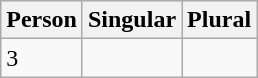<table class="wikitable">
<tr>
<th>Person</th>
<th>Singular</th>
<th>Plural</th>
</tr>
<tr>
<td>3</td>
<td></td>
<td></td>
</tr>
</table>
